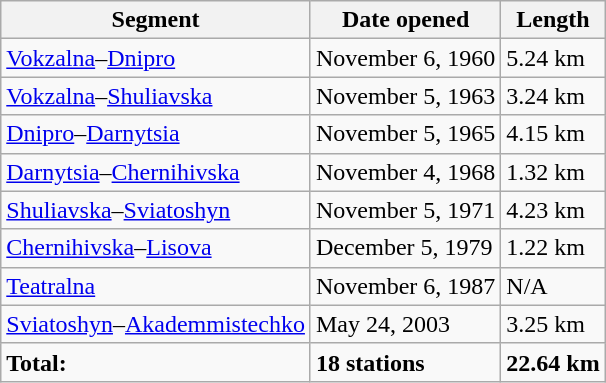<table class="wikitable" style="border-collapse: collapse; text-align: left;">
<tr>
<th>Segment</th>
<th>Date opened</th>
<th>Length</th>
</tr>
<tr>
<td style="text-align: left;"><a href='#'>Vokzalna</a>–<a href='#'>Dnipro</a></td>
<td>November 6, 1960</td>
<td>5.24 km</td>
</tr>
<tr>
<td style="text-align: left;"><a href='#'>Vokzalna</a>–<a href='#'>Shuliavska</a></td>
<td>November 5, 1963</td>
<td>3.24 km</td>
</tr>
<tr>
<td style="text-align: left;"><a href='#'>Dnipro</a>–<a href='#'>Darnytsia</a></td>
<td>November 5, 1965</td>
<td>4.15 km</td>
</tr>
<tr>
<td style="text-align: left;"><a href='#'>Darnytsia</a>–<a href='#'>Chernihivska</a></td>
<td>November 4, 1968</td>
<td>1.32 km</td>
</tr>
<tr>
<td style="text-align: left;"><a href='#'>Shuliavska</a>–<a href='#'>Sviatoshyn</a></td>
<td>November 5, 1971</td>
<td>4.23 km</td>
</tr>
<tr>
<td style="text-align: left;"><a href='#'>Chernihivska</a>–<a href='#'>Lisova</a></td>
<td>December 5, 1979</td>
<td>1.22 km</td>
</tr>
<tr>
<td style="text-align: left;"><a href='#'>Teatralna</a></td>
<td>November 6, 1987</td>
<td>N/A</td>
</tr>
<tr>
<td style="text-align: left;"><a href='#'>Sviatoshyn</a>–<a href='#'>Akademmistechko</a></td>
<td>May 24, 2003</td>
<td>3.25 km</td>
</tr>
<tr>
<td><strong>Total:</strong></td>
<td><strong>18 stations</strong></td>
<td><strong>22.64 km</strong></td>
</tr>
</table>
